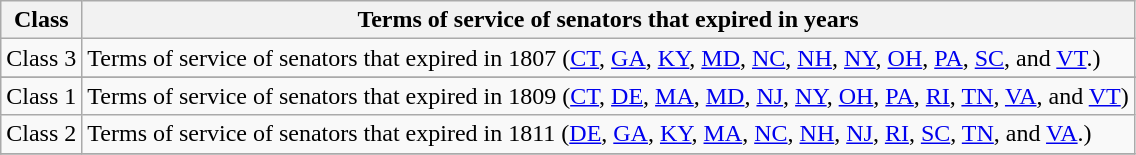<table class="wikitable sortable">
<tr valign=bottom>
<th>Class</th>
<th>Terms of service of senators that expired in years</th>
</tr>
<tr>
<td>Class 3</td>
<td>Terms of service of senators that expired in 1807 (<a href='#'>CT</a>, <a href='#'>GA</a>, <a href='#'>KY</a>, <a href='#'>MD</a>, <a href='#'>NC</a>, <a href='#'>NH</a>, <a href='#'>NY</a>, <a href='#'>OH</a>, <a href='#'>PA</a>, <a href='#'>SC</a>, and <a href='#'>VT</a>.)</td>
</tr>
<tr>
</tr>
<tr>
<td>Class 1</td>
<td>Terms of service of senators that expired in 1809 (<a href='#'>CT</a>, <a href='#'>DE</a>, <a href='#'>MA</a>, <a href='#'>MD</a>, <a href='#'>NJ</a>, <a href='#'>NY</a>, <a href='#'>OH</a>, <a href='#'>PA</a>, <a href='#'>RI</a>, <a href='#'>TN</a>, <a href='#'>VA</a>, and <a href='#'>VT</a>)</td>
</tr>
<tr>
<td>Class 2</td>
<td>Terms of service of senators that expired in 1811 (<a href='#'>DE</a>, <a href='#'>GA</a>, <a href='#'>KY</a>, <a href='#'>MA</a>, <a href='#'>NC</a>, <a href='#'>NH</a>, <a href='#'>NJ</a>, <a href='#'>RI</a>, <a href='#'>SC</a>, <a href='#'>TN</a>, and <a href='#'>VA</a>.)</td>
</tr>
<tr>
</tr>
</table>
